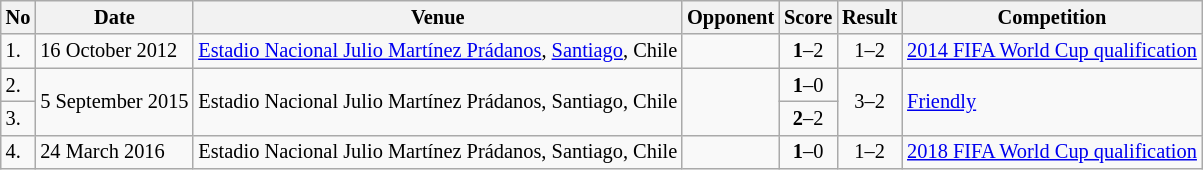<table class="wikitable" style="font-size:85%;">
<tr>
<th>No</th>
<th>Date</th>
<th>Venue</th>
<th>Opponent</th>
<th>Score</th>
<th>Result</th>
<th>Competition</th>
</tr>
<tr>
<td>1.</td>
<td>16 October 2012</td>
<td><a href='#'>Estadio Nacional Julio Martínez Prádanos</a>, <a href='#'>Santiago</a>, Chile</td>
<td></td>
<td align=center><strong>1</strong>–2</td>
<td align="center">1–2</td>
<td><a href='#'>2014 FIFA World Cup qualification</a></td>
</tr>
<tr>
<td>2.</td>
<td rowspan=2>5 September 2015</td>
<td rowspan=2>Estadio Nacional Julio Martínez Prádanos, Santiago, Chile</td>
<td rowspan=2></td>
<td align=center><strong>1</strong>–0</td>
<td rowspan=2 align=center>3–2</td>
<td rowspan=2><a href='#'>Friendly</a></td>
</tr>
<tr>
<td>3.</td>
<td align=center><strong>2</strong>–2</td>
</tr>
<tr>
<td>4.</td>
<td>24 March 2016</td>
<td>Estadio Nacional Julio Martínez Prádanos, Santiago, Chile</td>
<td></td>
<td align=center><strong>1</strong>–0</td>
<td align=center>1–2</td>
<td><a href='#'>2018 FIFA World Cup qualification</a></td>
</tr>
</table>
